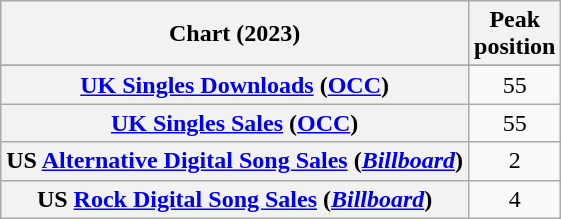<table class="wikitable sortable plainrowheaders" style="text-align:center">
<tr>
<th scope="col">Chart (2023)</th>
<th scope="col">Peak<br>position</th>
</tr>
<tr>
</tr>
<tr>
<th scope="row"><a href='#'>UK Singles Downloads</a> (<a href='#'>OCC</a>)</th>
<td>55</td>
</tr>
<tr>
<th scope="row"><a href='#'>UK Singles Sales</a> (<a href='#'>OCC</a>)</th>
<td>55</td>
</tr>
<tr>
<th scope="row">US <a href='#'>Alternative Digital Song Sales</a> (<a href='#'><em>Billboard</em></a>)</th>
<td>2</td>
</tr>
<tr>
<th scope="row">US <a href='#'>Rock Digital Song Sales</a> (<em><a href='#'>Billboard</a></em>)</th>
<td>4</td>
</tr>
</table>
